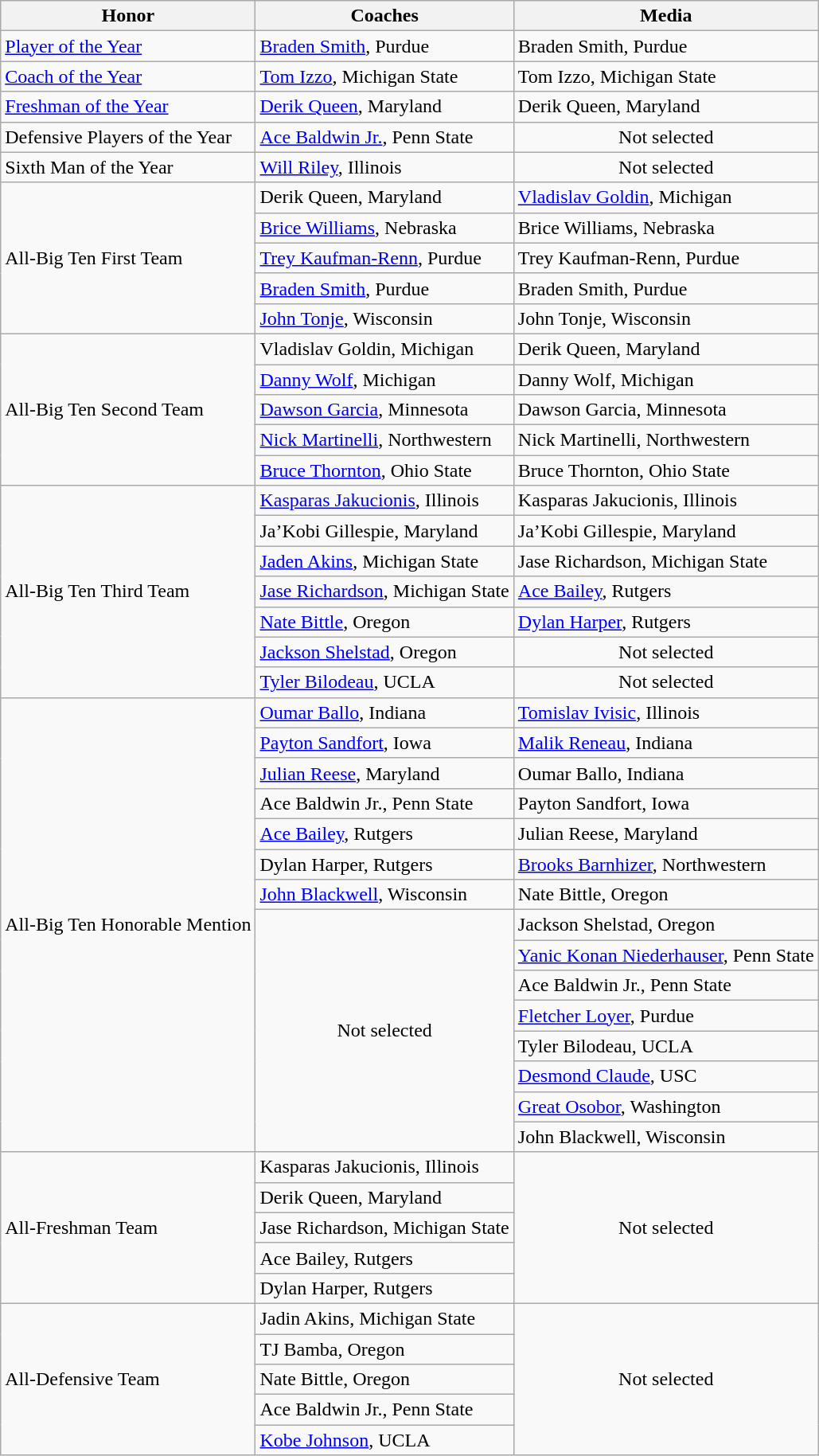<table class="wikitable" border="1">
<tr>
<th>Honor</th>
<th>Coaches</th>
<th>Media</th>
</tr>
<tr>
<td><a href='#'>Player of the Year</a></td>
<td><a href='#'>Braden Smith</a>, Purdue</td>
<td>Braden Smith, Purdue</td>
</tr>
<tr>
<td><a href='#'>Coach of the Year</a></td>
<td><a href='#'>Tom Izzo</a>, Michigan State</td>
<td>Tom Izzo, Michigan State</td>
</tr>
<tr>
<td><a href='#'>Freshman of the Year</a></td>
<td><a href='#'>Derik Queen</a>, Maryland</td>
<td>Derik Queen, Maryland</td>
</tr>
<tr>
<td>Defensive Players of the Year</td>
<td><a href='#'>Ace Baldwin Jr.</a>, Penn State</td>
<td align=center>Not selected</td>
</tr>
<tr>
<td>Sixth Man of the Year</td>
<td><a href='#'>Will Riley</a>, Illinois</td>
<td align=center>Not selected</td>
</tr>
<tr>
<td rowspan="5" valign="middle">All-Big Ten First Team</td>
<td>Derik Queen, Maryland</td>
<td><a href='#'>Vladislav Goldin</a>, Michigan</td>
</tr>
<tr>
<td><a href='#'>Brice Williams</a>, Nebraska</td>
<td>Brice Williams, Nebraska</td>
</tr>
<tr>
<td><a href='#'>Trey Kaufman-Renn</a>, Purdue</td>
<td>Trey Kaufman-Renn, Purdue</td>
</tr>
<tr>
<td><a href='#'>Braden Smith</a>, Purdue</td>
<td>Braden Smith, Purdue</td>
</tr>
<tr>
<td><a href='#'>John Tonje</a>, Wisconsin</td>
<td>John Tonje, Wisconsin</td>
</tr>
<tr>
<td rowspan="5" valign="middle">All-Big Ten Second Team</td>
<td>Vladislav Goldin, Michigan</td>
<td>Derik Queen, Maryland</td>
</tr>
<tr>
<td><a href='#'>Danny Wolf</a>, Michigan</td>
<td>Danny Wolf, Michigan</td>
</tr>
<tr>
<td><a href='#'>Dawson Garcia</a>, Minnesota</td>
<td>Dawson Garcia, Minnesota</td>
</tr>
<tr>
<td><a href='#'>Nick Martinelli</a>, Northwestern</td>
<td>Nick Martinelli, Northwestern</td>
</tr>
<tr>
<td><a href='#'>Bruce Thornton</a>, Ohio State</td>
<td>Bruce Thornton, Ohio State</td>
</tr>
<tr>
<td rowspan=7 valign=middle>All-Big Ten Third Team</td>
<td><a href='#'>Kasparas Jakucionis</a>, Illinois</td>
<td>Kasparas Jakucionis, Illinois</td>
</tr>
<tr>
<td>Ja’Kobi Gillespie, Maryland</td>
<td>Ja’Kobi Gillespie, Maryland</td>
</tr>
<tr>
<td><a href='#'>Jaden Akins</a>, Michigan State</td>
<td>Jase Richardson, Michigan State</td>
</tr>
<tr>
<td><a href='#'>Jase Richardson</a>, Michigan State</td>
<td><a href='#'>Ace Bailey</a>, Rutgers</td>
</tr>
<tr>
<td><a href='#'>Nate Bittle</a>, Oregon</td>
<td><a href='#'>Dylan Harper</a>, Rutgers</td>
</tr>
<tr>
<td><a href='#'>Jackson Shelstad</a>, Oregon</td>
<td align=center>Not selected</td>
</tr>
<tr>
<td><a href='#'>Tyler Bilodeau</a>, UCLA</td>
<td align=center>Not selected</td>
</tr>
<tr>
<td rowspan=15 valign=middle>All-Big Ten Honorable Mention</td>
<td><a href='#'>Oumar Ballo</a>, Indiana</td>
<td><a href='#'>Tomislav Ivisic</a>, Illinois</td>
</tr>
<tr>
<td><a href='#'>Payton Sandfort</a>, Iowa</td>
<td><a href='#'>Malik Reneau</a>, Indiana</td>
</tr>
<tr>
<td><a href='#'>Julian Reese</a>, Maryland</td>
<td>Oumar Ballo, Indiana</td>
</tr>
<tr>
<td>Ace Baldwin Jr., Penn State</td>
<td>Payton Sandfort, Iowa</td>
</tr>
<tr>
<td><a href='#'>Ace Bailey</a>, Rutgers</td>
<td>Julian Reese, Maryland</td>
</tr>
<tr>
<td>Dylan Harper, Rutgers</td>
<td><a href='#'>Brooks Barnhizer</a>, Northwestern</td>
</tr>
<tr>
<td><a href='#'>John Blackwell</a>, Wisconsin</td>
<td>Nate Bittle, Oregon</td>
</tr>
<tr>
<td rowspan=8 colspan=1 align=center>Not selected</td>
<td>Jackson Shelstad, Oregon</td>
</tr>
<tr>
<td><a href='#'>Yanic Konan Niederhauser</a>, Penn State</td>
</tr>
<tr>
<td>Ace Baldwin Jr., Penn State</td>
</tr>
<tr>
<td><a href='#'>Fletcher Loyer</a>, Purdue</td>
</tr>
<tr>
<td>Tyler Bilodeau, UCLA</td>
</tr>
<tr>
<td><a href='#'>Desmond Claude</a>, USC</td>
</tr>
<tr>
<td><a href='#'>Great Osobor</a>, Washington</td>
</tr>
<tr>
<td>John Blackwell, Wisconsin</td>
</tr>
<tr>
<td rowspan=5 valign=middle>All-Freshman Team</td>
<td>Kasparas Jakucionis, Illinois</td>
<td rowspan=5 colspan=1 align=center>Not selected</td>
</tr>
<tr>
<td>Derik Queen, Maryland</td>
</tr>
<tr>
<td>Jase Richardson, Michigan State</td>
</tr>
<tr>
<td>Ace Bailey, Rutgers</td>
</tr>
<tr>
<td>Dylan Harper, Rutgers</td>
</tr>
<tr>
<td rowspan=5 valign=middle>All-Defensive Team</td>
<td>Jadin Akins, Michigan State</td>
<td rowspan=5 colspan=1 align=center>Not selected</td>
</tr>
<tr>
<td>TJ Bamba, Oregon</td>
</tr>
<tr>
<td>Nate Bittle, Oregon</td>
</tr>
<tr>
<td>Ace Baldwin Jr., Penn State</td>
</tr>
<tr>
<td><a href='#'>Kobe Johnson</a>, UCLA</td>
</tr>
</table>
